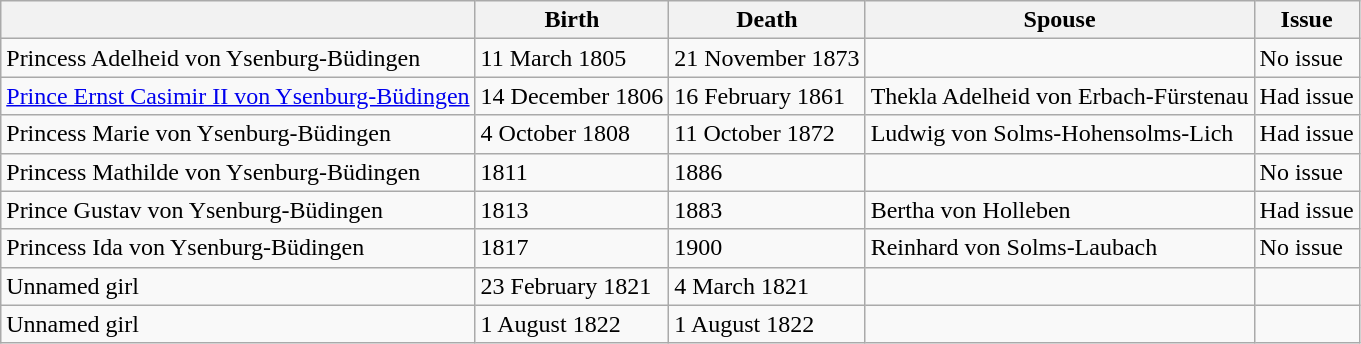<table class="wikitable">
<tr>
<th></th>
<th>Birth</th>
<th>Death</th>
<th>Spouse</th>
<th>Issue</th>
</tr>
<tr>
<td>Princess Adelheid von Ysenburg-Büdingen</td>
<td>11 March 1805</td>
<td>21 November 1873</td>
<td></td>
<td>No issue</td>
</tr>
<tr>
<td><a href='#'>Prince Ernst Casimir II von Ysenburg-Büdingen</a></td>
<td>14 December 1806</td>
<td>16 February 1861</td>
<td>Thekla Adelheid von Erbach-Fürstenau</td>
<td>Had issue</td>
</tr>
<tr>
<td>Princess Marie von Ysenburg-Büdingen</td>
<td>4 October 1808</td>
<td>11 October 1872</td>
<td>Ludwig von Solms-Hohensolms-Lich</td>
<td>Had issue</td>
</tr>
<tr>
<td>Princess Mathilde von Ysenburg-Büdingen</td>
<td>1811</td>
<td>1886</td>
<td></td>
<td>No issue</td>
</tr>
<tr>
<td>Prince Gustav von Ysenburg-Büdingen</td>
<td>1813</td>
<td>1883</td>
<td>Bertha von Holleben</td>
<td>Had issue</td>
</tr>
<tr>
<td>Princess Ida von Ysenburg-Büdingen</td>
<td>1817</td>
<td>1900</td>
<td>Reinhard von Solms-Laubach</td>
<td>No issue</td>
</tr>
<tr>
<td>Unnamed girl</td>
<td>23 February 1821</td>
<td>4 March 1821</td>
<td></td>
<td></td>
</tr>
<tr>
<td>Unnamed girl</td>
<td>1 August 1822</td>
<td>1 August 1822</td>
<td></td>
<td></td>
</tr>
</table>
